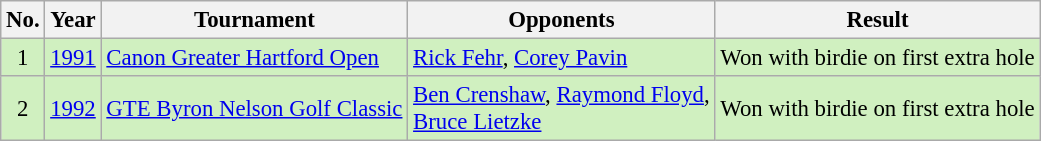<table class="wikitable" style="font-size:95%;">
<tr>
<th>No.</th>
<th>Year</th>
<th>Tournament</th>
<th>Opponents</th>
<th>Result</th>
</tr>
<tr style="background:#d0f0c0;">
<td align=center>1</td>
<td><a href='#'>1991</a></td>
<td><a href='#'>Canon Greater Hartford Open</a></td>
<td> <a href='#'>Rick Fehr</a>,  <a href='#'>Corey Pavin</a></td>
<td>Won with birdie on first extra hole</td>
</tr>
<tr style="background:#d0f0c0;">
<td align=center>2</td>
<td><a href='#'>1992</a></td>
<td><a href='#'>GTE Byron Nelson Golf Classic</a></td>
<td> <a href='#'>Ben Crenshaw</a>,  <a href='#'>Raymond Floyd</a>,<br> <a href='#'>Bruce Lietzke</a></td>
<td>Won with birdie on first extra hole</td>
</tr>
</table>
